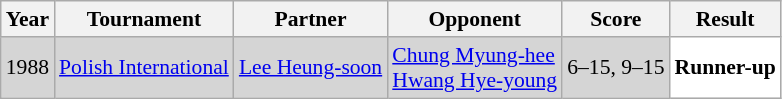<table class="sortable wikitable" style="font-size: 90%;">
<tr>
<th>Year</th>
<th>Tournament</th>
<th>Partner</th>
<th>Opponent</th>
<th>Score</th>
<th>Result</th>
</tr>
<tr style="background:#D5D5D5">
<td align="center">1988</td>
<td align="left"><a href='#'>Polish International</a></td>
<td align="left"> <a href='#'>Lee Heung-soon</a></td>
<td align="left"> <a href='#'>Chung Myung-hee</a> <br>  <a href='#'>Hwang Hye-young</a></td>
<td align="left">6–15, 9–15</td>
<td style="text-align:left; background:white"> <strong>Runner-up</strong></td>
</tr>
</table>
